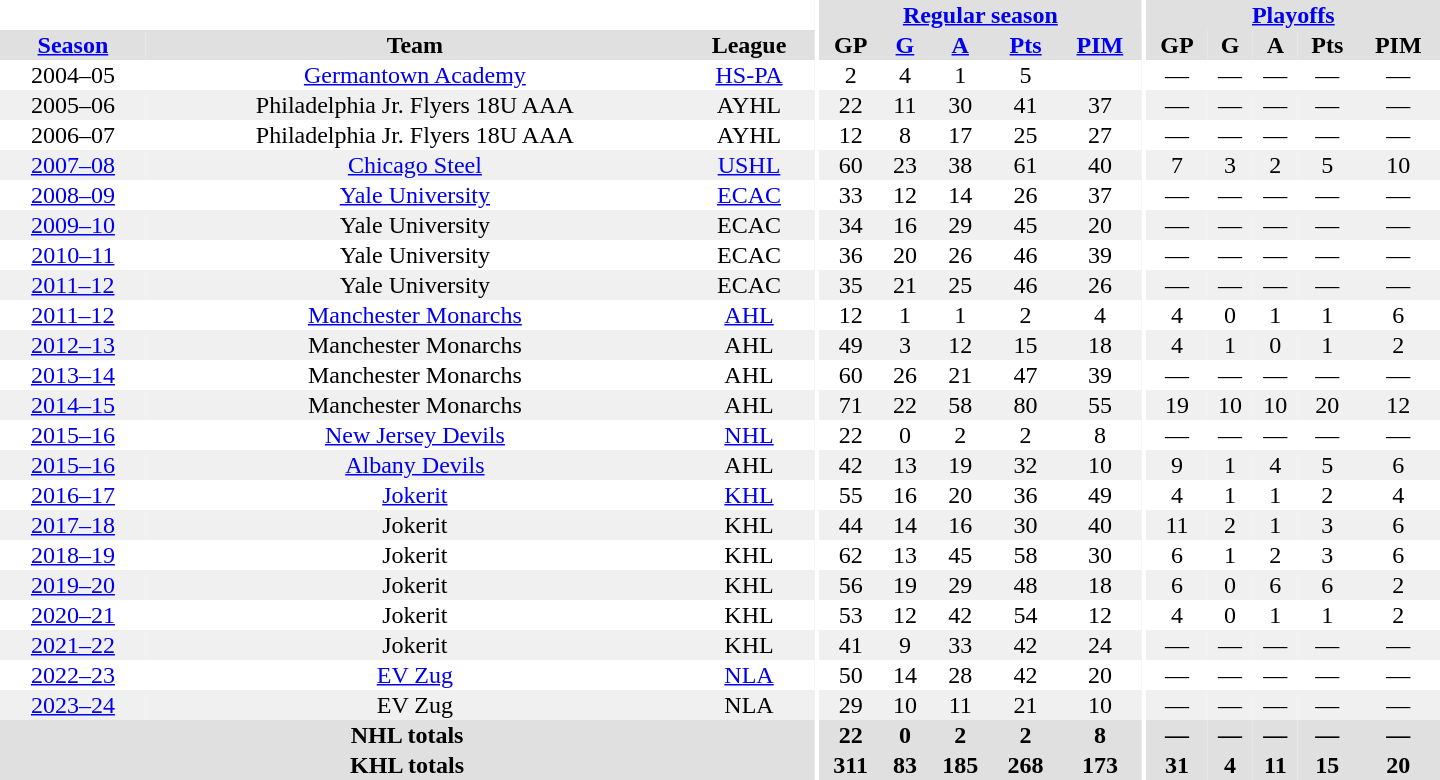<table border="0" cellpadding="1" cellspacing="0" style="text-align:center; width:60em">
<tr bgcolor="#e0e0e0">
<th colspan="3" bgcolor="#ffffff"></th>
<th rowspan="99" bgcolor="#ffffff"></th>
<th colspan="5"><a href='#'>Regular season</a></th>
<th rowspan="99" bgcolor="#ffffff"></th>
<th colspan="5"><a href='#'>Playoffs</a></th>
</tr>
<tr bgcolor="#e0e0e0">
<th><a href='#'>Season</a></th>
<th>Team</th>
<th>League</th>
<th>GP</th>
<th><a href='#'>G</a></th>
<th><a href='#'>A</a></th>
<th><a href='#'>Pts</a></th>
<th><a href='#'>PIM</a></th>
<th>GP</th>
<th>G</th>
<th>A</th>
<th>Pts</th>
<th>PIM</th>
</tr>
<tr>
<td>2004–05</td>
<td><a href='#'>Germantown Academy</a></td>
<td><a href='#'>HS-PA</a></td>
<td>2</td>
<td>4</td>
<td>1</td>
<td>5</td>
<td></td>
<td>—</td>
<td>—</td>
<td>—</td>
<td>—</td>
<td>—</td>
</tr>
<tr bgcolor="#f0f0f0">
<td>2005–06</td>
<td>Philadelphia Jr. Flyers 18U AAA</td>
<td>AYHL</td>
<td>22</td>
<td>11</td>
<td>30</td>
<td>41</td>
<td>37</td>
<td>—</td>
<td>—</td>
<td>—</td>
<td>—</td>
<td>—</td>
</tr>
<tr>
<td>2006–07</td>
<td>Philadelphia Jr. Flyers 18U AAA</td>
<td>AYHL</td>
<td>12</td>
<td>8</td>
<td>17</td>
<td>25</td>
<td>27</td>
<td>—</td>
<td>—</td>
<td>—</td>
<td>—</td>
<td>—</td>
</tr>
<tr bgcolor="#f0f0f0">
<td><a href='#'>2007–08</a></td>
<td><a href='#'>Chicago Steel</a></td>
<td><a href='#'>USHL</a></td>
<td>60</td>
<td>23</td>
<td>38</td>
<td>61</td>
<td>40</td>
<td>7</td>
<td>3</td>
<td>2</td>
<td>5</td>
<td>10</td>
</tr>
<tr>
<td><a href='#'>2008–09</a></td>
<td><a href='#'>Yale University</a></td>
<td><a href='#'>ECAC</a></td>
<td>33</td>
<td>12</td>
<td>14</td>
<td>26</td>
<td>37</td>
<td>—</td>
<td>—</td>
<td>—</td>
<td>—</td>
<td>—</td>
</tr>
<tr bgcolor="#f0f0f0">
<td><a href='#'>2009–10</a></td>
<td>Yale University</td>
<td>ECAC</td>
<td>34</td>
<td>16</td>
<td>29</td>
<td>45</td>
<td>20</td>
<td>—</td>
<td>—</td>
<td>—</td>
<td>—</td>
<td>—</td>
</tr>
<tr>
<td><a href='#'>2010–11</a></td>
<td>Yale University</td>
<td>ECAC</td>
<td>36</td>
<td>20</td>
<td>26</td>
<td>46</td>
<td>39</td>
<td>—</td>
<td>—</td>
<td>—</td>
<td>—</td>
<td>—</td>
</tr>
<tr bgcolor="#f0f0f0">
<td><a href='#'>2011–12</a></td>
<td>Yale University</td>
<td>ECAC</td>
<td>35</td>
<td>21</td>
<td>25</td>
<td>46</td>
<td>26</td>
<td>—</td>
<td>—</td>
<td>—</td>
<td>—</td>
<td>—</td>
</tr>
<tr>
<td><a href='#'>2011–12</a></td>
<td><a href='#'>Manchester Monarchs</a></td>
<td><a href='#'>AHL</a></td>
<td>12</td>
<td>1</td>
<td>1</td>
<td>2</td>
<td>4</td>
<td>4</td>
<td>0</td>
<td>1</td>
<td>1</td>
<td>6</td>
</tr>
<tr bgcolor="#f0f0f0">
<td><a href='#'>2012–13</a></td>
<td>Manchester Monarchs</td>
<td>AHL</td>
<td>49</td>
<td>3</td>
<td>12</td>
<td>15</td>
<td>18</td>
<td>4</td>
<td>1</td>
<td>0</td>
<td>1</td>
<td>2</td>
</tr>
<tr>
<td><a href='#'>2013–14</a></td>
<td>Manchester Monarchs</td>
<td>AHL</td>
<td>60</td>
<td>26</td>
<td>21</td>
<td>47</td>
<td>39</td>
<td>—</td>
<td>—</td>
<td>—</td>
<td>—</td>
<td>—</td>
</tr>
<tr bgcolor="#f0f0f0">
<td><a href='#'>2014–15</a></td>
<td>Manchester Monarchs</td>
<td>AHL</td>
<td>71</td>
<td>22</td>
<td>58</td>
<td>80</td>
<td>55</td>
<td>19</td>
<td>10</td>
<td>10</td>
<td>20</td>
<td>12</td>
</tr>
<tr>
<td><a href='#'>2015–16</a></td>
<td><a href='#'>New Jersey Devils</a></td>
<td><a href='#'>NHL</a></td>
<td>22</td>
<td>0</td>
<td>2</td>
<td>2</td>
<td>8</td>
<td>—</td>
<td>—</td>
<td>—</td>
<td>—</td>
<td>—</td>
</tr>
<tr bgcolor="#f0f0f0">
<td><a href='#'>2015–16</a></td>
<td><a href='#'>Albany Devils</a></td>
<td>AHL</td>
<td>42</td>
<td>13</td>
<td>19</td>
<td>32</td>
<td>10</td>
<td>9</td>
<td>1</td>
<td>4</td>
<td>5</td>
<td>6</td>
</tr>
<tr>
<td><a href='#'>2016–17</a></td>
<td><a href='#'>Jokerit</a></td>
<td><a href='#'>KHL</a></td>
<td>55</td>
<td>16</td>
<td>20</td>
<td>36</td>
<td>49</td>
<td>4</td>
<td>1</td>
<td>1</td>
<td>2</td>
<td>4</td>
</tr>
<tr bgcolor="#f0f0f0">
<td><a href='#'>2017–18</a></td>
<td>Jokerit</td>
<td>KHL</td>
<td>44</td>
<td>14</td>
<td>16</td>
<td>30</td>
<td>40</td>
<td>11</td>
<td>2</td>
<td>1</td>
<td>3</td>
<td>6</td>
</tr>
<tr>
<td><a href='#'>2018–19</a></td>
<td>Jokerit</td>
<td>KHL</td>
<td>62</td>
<td>13</td>
<td>45</td>
<td>58</td>
<td>30</td>
<td>6</td>
<td>1</td>
<td>2</td>
<td>3</td>
<td>6</td>
</tr>
<tr bgcolor="#f0f0f0">
<td><a href='#'>2019–20</a></td>
<td>Jokerit</td>
<td>KHL</td>
<td>56</td>
<td>19</td>
<td>29</td>
<td>48</td>
<td>18</td>
<td>6</td>
<td>0</td>
<td>6</td>
<td>6</td>
<td>2</td>
</tr>
<tr>
<td><a href='#'>2020–21</a></td>
<td>Jokerit</td>
<td>KHL</td>
<td>53</td>
<td>12</td>
<td>42</td>
<td>54</td>
<td>12</td>
<td>4</td>
<td>0</td>
<td>1</td>
<td>1</td>
<td>2</td>
</tr>
<tr bgcolor="#f0f0f0">
<td><a href='#'>2021–22</a></td>
<td>Jokerit</td>
<td>KHL</td>
<td>41</td>
<td>9</td>
<td>33</td>
<td>42</td>
<td>24</td>
<td>—</td>
<td>—</td>
<td>—</td>
<td>—</td>
<td>—</td>
</tr>
<tr>
<td><a href='#'>2022–23</a></td>
<td><a href='#'>EV Zug</a></td>
<td><a href='#'>NLA</a></td>
<td>50</td>
<td>14</td>
<td>28</td>
<td>42</td>
<td>20</td>
<td>—</td>
<td>—</td>
<td>—</td>
<td>—</td>
<td>—</td>
</tr>
<tr bgcolor="#f0f0f0">
<td><a href='#'>2023–24</a></td>
<td>EV Zug</td>
<td>NLA</td>
<td>29</td>
<td>10</td>
<td>11</td>
<td>21</td>
<td>10</td>
<td>—</td>
<td>—</td>
<td>—</td>
<td>—</td>
<td>—</td>
</tr>
<tr bgcolor="#e0e0e0">
<th colspan="3">NHL totals</th>
<th>22</th>
<th>0</th>
<th>2</th>
<th>2</th>
<th>8</th>
<th>—</th>
<th>—</th>
<th>—</th>
<th>—</th>
<th>—</th>
</tr>
<tr bgcolor="#e0e0e0">
<th colspan="3">KHL totals</th>
<th>311</th>
<th>83</th>
<th>185</th>
<th>268</th>
<th>173</th>
<th>31</th>
<th>4</th>
<th>11</th>
<th>15</th>
<th>20</th>
</tr>
</table>
